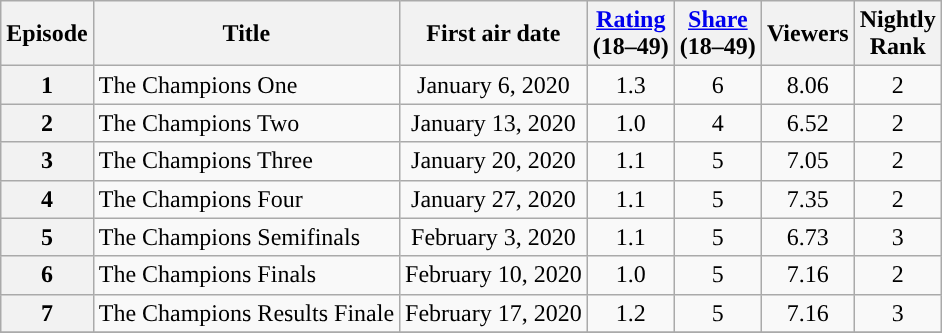<table class="wikitable" style="text-align:center">
<tr>
<th>Episode</th>
<th>Title</th>
<th>First air date</th>
<th><a href='#'>Rating</a><br>(18–49)</th>
<th><a href='#'>Share</a><br>(18–49)</th>
<th>Viewers<br></th>
<th>Nightly<br>Rank</th>
</tr>
<tr>
<th>1</th>
<td style="text-align:left;">The Champions One</td>
<td>January 6, 2020</td>
<td>1.3</td>
<td>6</td>
<td>8.06</td>
<td>2</td>
</tr>
<tr>
<th>2</th>
<td style="text-align:left;">The Champions Two</td>
<td>January 13, 2020</td>
<td>1.0</td>
<td>4</td>
<td>6.52</td>
<td>2</td>
</tr>
<tr>
<th>3</th>
<td style="text-align:left;">The Champions Three</td>
<td>January 20, 2020</td>
<td>1.1</td>
<td>5</td>
<td>7.05</td>
<td>2</td>
</tr>
<tr>
<th>4</th>
<td style="text-align:left;">The Champions Four</td>
<td>January 27, 2020</td>
<td>1.1</td>
<td>5</td>
<td>7.35</td>
<td>2</td>
</tr>
<tr>
<th>5</th>
<td style="text-align:left;">The Champions Semifinals</td>
<td>February 3, 2020</td>
<td>1.1</td>
<td>5</td>
<td>6.73</td>
<td>3</td>
</tr>
<tr>
<th>6</th>
<td style="text-align:left;">The Champions Finals</td>
<td>February 10, 2020</td>
<td>1.0</td>
<td>5</td>
<td>7.16</td>
<td>2</td>
</tr>
<tr>
<th>7</th>
<td style="text-align:left;">The Champions Results Finale</td>
<td>February 17, 2020</td>
<td>1.2</td>
<td>5</td>
<td>7.16</td>
<td>3</td>
</tr>
<tr>
</tr>
</table>
